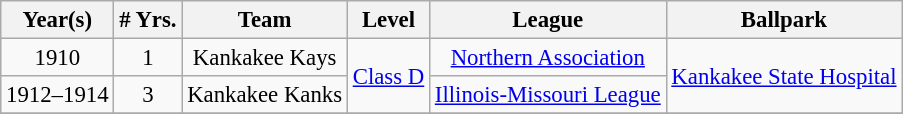<table class="wikitable" style="text-align:center; font-size: 95%;">
<tr>
<th>Year(s)</th>
<th># Yrs.</th>
<th>Team</th>
<th>Level</th>
<th>League</th>
<th>Ballpark</th>
</tr>
<tr>
<td>1910</td>
<td>1</td>
<td>Kankakee Kays</td>
<td rowspan=2><a href='#'>Class D</a></td>
<td><a href='#'>Northern Association</a></td>
<td rowspan=2><a href='#'>Kankakee State Hospital</a></td>
</tr>
<tr>
<td>1912–1914</td>
<td>3</td>
<td>Kankakee Kanks</td>
<td><a href='#'>Illinois-Missouri League</a></td>
</tr>
<tr>
</tr>
</table>
